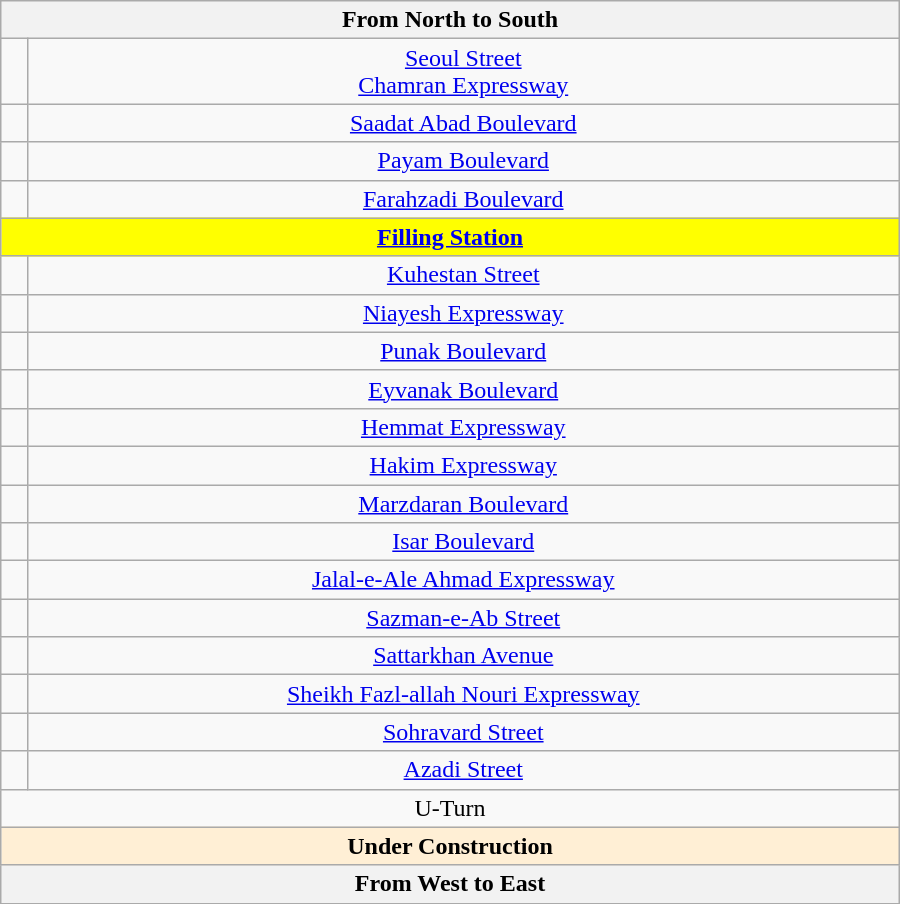<table class="wikitable" style="text-align:center" width="600px">
<tr>
<th text-align="center" colspan="3"> From North to South </th>
</tr>
<tr>
<td><br><br></td>
<td> <a href='#'>Seoul Street</a><br> <a href='#'>Chamran Expressway</a></td>
</tr>
<tr>
<td></td>
<td> <a href='#'>Saadat Abad Boulevard</a></td>
</tr>
<tr>
<td></td>
<td> <a href='#'>Payam Boulevard</a></td>
</tr>
<tr>
<td></td>
<td> <a href='#'>Farahzadi Boulevard</a></td>
</tr>
<tr>
<td text-align="center" colspan="3" bgcolor="yellow"> <strong><a href='#'><span>Filling Station</span></a></strong></td>
</tr>
<tr>
<td></td>
<td> <a href='#'>Kuhestan Street</a></td>
</tr>
<tr>
<td></td>
<td> <a href='#'>Niayesh Expressway</a></td>
</tr>
<tr>
<td></td>
<td> <a href='#'>Punak Boulevard</a></td>
</tr>
<tr>
<td></td>
<td> <a href='#'>Eyvanak Boulevard</a></td>
</tr>
<tr>
<td></td>
<td> <a href='#'>Hemmat Expressway</a></td>
</tr>
<tr>
<td></td>
<td> <a href='#'>Hakim Expressway</a></td>
</tr>
<tr>
<td></td>
<td> <a href='#'>Marzdaran Boulevard</a></td>
</tr>
<tr>
<td></td>
<td> <a href='#'>Isar Boulevard</a></td>
</tr>
<tr>
<td><br></td>
<td> <a href='#'>Jalal-e-Ale Ahmad Expressway</a></td>
</tr>
<tr>
<td></td>
<td> <a href='#'>Sazman-e-Ab Street</a></td>
</tr>
<tr>
<td></td>
<td> <a href='#'>Sattarkhan Avenue</a></td>
</tr>
<tr>
<td></td>
<td> <a href='#'>Sheikh Fazl-allah Nouri Expressway</a></td>
</tr>
<tr>
<td></td>
<td> <a href='#'>Sohravard Street</a></td>
</tr>
<tr>
<td><br></td>
<td> <a href='#'>Azadi Street</a></td>
</tr>
<tr>
<td text-align="center" colspan="3"> U-Turn</td>
</tr>
<tr>
<td text-align="center" colspan="3" bgcolor="#FFEFD5"> <strong>Under Construction</strong> </td>
</tr>
<tr>
<th text-align="center" colspan="3"> From West to East </th>
</tr>
</table>
